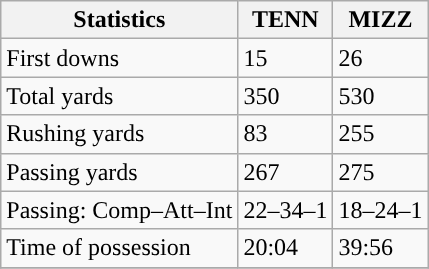<table class="wikitable" style="float: left;">
<tr>
<th>Statistics</th>
<th>TENN</th>
<th>MIZZ</th>
</tr>
<tr>
<td>First downs</td>
<td>15</td>
<td>26</td>
</tr>
<tr>
<td>Total yards</td>
<td>350</td>
<td>530</td>
</tr>
<tr>
<td>Rushing yards</td>
<td>83</td>
<td>255</td>
</tr>
<tr>
<td>Passing yards</td>
<td>267</td>
<td>275</td>
</tr>
<tr>
<td>Passing: Comp–Att–Int</td>
<td>22–34–1</td>
<td>18–24–1</td>
</tr>
<tr>
<td>Time of possession</td>
<td>20:04</td>
<td>39:56</td>
</tr>
<tr>
</tr>
</table>
